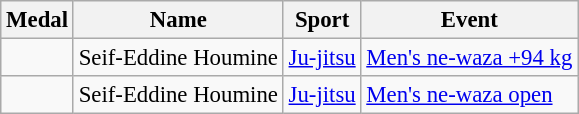<table class="wikitable sortable" style="font-size: 95%;">
<tr>
<th>Medal</th>
<th>Name</th>
<th>Sport</th>
<th>Event</th>
</tr>
<tr>
<td></td>
<td>Seif-Eddine Houmine</td>
<td><a href='#'>Ju-jitsu</a></td>
<td><a href='#'>Men's ne-waza +94 kg</a></td>
</tr>
<tr>
<td></td>
<td>Seif-Eddine Houmine</td>
<td><a href='#'>Ju-jitsu</a></td>
<td><a href='#'>Men's ne-waza open</a></td>
</tr>
</table>
